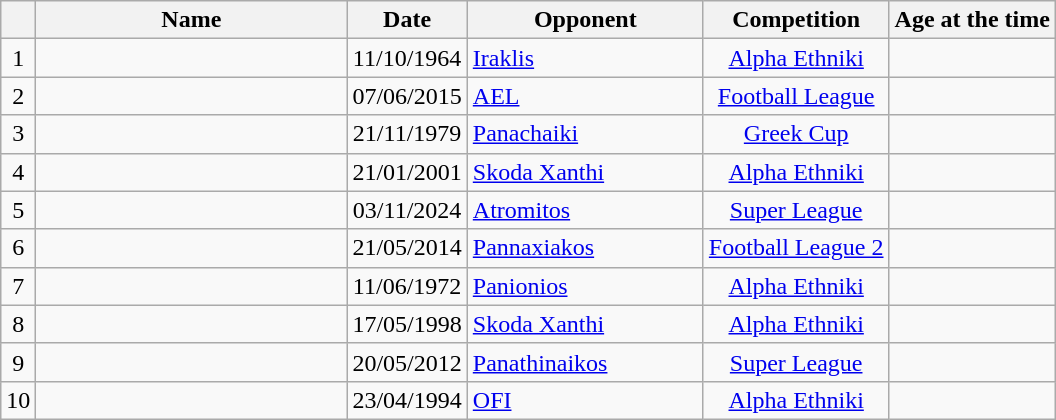<table class="wikitable sortable" style=text-align:center;>
<tr>
<th></th>
<th width=200>Name</th>
<th>Date</th>
<th width=150>Opponent</th>
<th>Competition</th>
<th>Age at the time</th>
</tr>
<tr>
<td>1</td>
<td align=left></td>
<td>11/10/1964</td>
<td align=left><a href='#'>Iraklis</a></td>
<td><a href='#'>Alpha Ethniki</a></td>
<td align=left></td>
</tr>
<tr>
<td>2</td>
<td align=left></td>
<td>07/06/2015</td>
<td align=left><a href='#'>AEL</a></td>
<td><a href='#'>Football League</a></td>
<td align=left></td>
</tr>
<tr>
<td>3</td>
<td align=left></td>
<td>21/11/1979</td>
<td align=left><a href='#'>Panachaiki</a></td>
<td><a href='#'>Greek Cup</a></td>
<td align=left></td>
</tr>
<tr>
<td>4</td>
<td align=left></td>
<td>21/01/2001</td>
<td align=left><a href='#'>Skoda Xanthi</a></td>
<td><a href='#'>Alpha Ethniki</a></td>
<td align=left></td>
</tr>
<tr>
<td>5</td>
<td align=left></td>
<td>03/11/2024</td>
<td align=left><a href='#'>Atromitos</a></td>
<td><a href='#'>Super League</a></td>
<td align=left></td>
</tr>
<tr>
<td>6</td>
<td align=left></td>
<td>21/05/2014</td>
<td align=left><a href='#'>Pannaxiakos</a></td>
<td><a href='#'>Football League 2</a></td>
<td align=left></td>
</tr>
<tr>
<td>7</td>
<td align=left></td>
<td>11/06/1972</td>
<td align=left><a href='#'>Panionios</a></td>
<td><a href='#'>Alpha Ethniki</a></td>
<td align=left></td>
</tr>
<tr>
<td>8</td>
<td align=left></td>
<td>17/05/1998</td>
<td align=left><a href='#'>Skoda Xanthi</a></td>
<td><a href='#'>Alpha Ethniki</a></td>
<td align=left></td>
</tr>
<tr>
<td>9</td>
<td align=left></td>
<td>20/05/2012</td>
<td align=left><a href='#'>Panathinaikos</a></td>
<td><a href='#'>Super League</a></td>
<td align=left></td>
</tr>
<tr>
<td>10</td>
<td align=left></td>
<td>23/04/1994</td>
<td align=left><a href='#'>OFI</a></td>
<td><a href='#'>Alpha Ethniki</a></td>
<td align=left></td>
</tr>
</table>
